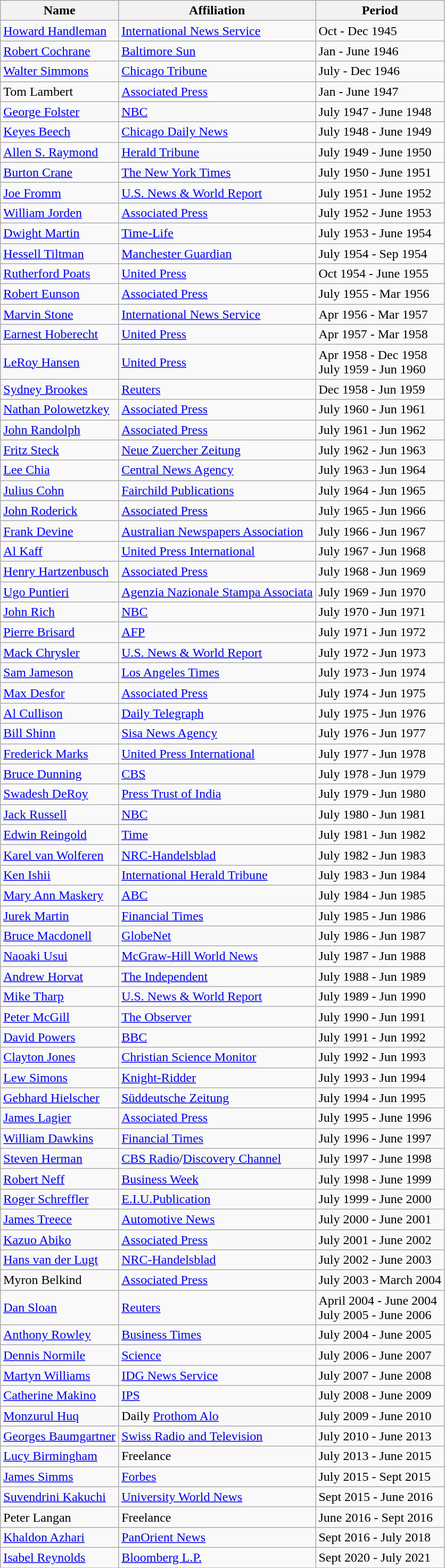<table class="wikitable collapsible collapsed sortable">
<tr>
<th>Name</th>
<th>Affiliation</th>
<th>Period</th>
</tr>
<tr>
<td><a href='#'>Howard Handleman</a></td>
<td><a href='#'>International News Service</a></td>
<td>Oct - Dec 1945</td>
</tr>
<tr>
<td><a href='#'>Robert Cochrane</a></td>
<td><a href='#'>Baltimore Sun</a></td>
<td>Jan - June 1946</td>
</tr>
<tr>
<td><a href='#'>Walter Simmons</a></td>
<td><a href='#'>Chicago Tribune</a></td>
<td>July - Dec 1946</td>
</tr>
<tr>
<td>Tom Lambert</td>
<td><a href='#'>Associated Press</a></td>
<td>Jan - June 1947</td>
</tr>
<tr>
<td><a href='#'>George Folster</a></td>
<td><a href='#'>NBC</a></td>
<td>July 1947 - June 1948</td>
</tr>
<tr>
<td><a href='#'>Keyes Beech</a></td>
<td><a href='#'>Chicago Daily News</a></td>
<td>July 1948 - June 1949</td>
</tr>
<tr>
<td><a href='#'>Allen S. Raymond</a></td>
<td><a href='#'>Herald Tribune</a></td>
<td>July 1949 - June 1950</td>
</tr>
<tr>
<td><a href='#'>Burton Crane</a></td>
<td><a href='#'>The New York Times</a></td>
<td>July 1950 - June 1951</td>
</tr>
<tr>
<td><a href='#'>Joe Fromm </a></td>
<td><a href='#'>U.S. News & World Report</a></td>
<td>July 1951 - June 1952</td>
</tr>
<tr>
<td><a href='#'>William Jorden</a></td>
<td><a href='#'>Associated Press</a></td>
<td>July 1952 - June 1953</td>
</tr>
<tr>
<td><a href='#'>Dwight Martin</a></td>
<td><a href='#'>Time-Life</a></td>
<td>July 1953 - June 1954</td>
</tr>
<tr>
<td><a href='#'>Hessell Tiltman </a></td>
<td><a href='#'>Manchester Guardian</a></td>
<td>July 1954 - Sep 1954</td>
</tr>
<tr>
<td><a href='#'>Rutherford Poats</a></td>
<td><a href='#'>United Press</a></td>
<td>Oct 1954 - June 1955</td>
</tr>
<tr>
<td><a href='#'>Robert Eunson</a></td>
<td><a href='#'>Associated Press</a></td>
<td>July 1955 - Mar 1956</td>
</tr>
<tr>
<td><a href='#'>Marvin Stone</a></td>
<td><a href='#'>International News Service</a></td>
<td>Apr 1956 - Mar 1957</td>
</tr>
<tr>
<td><a href='#'>Earnest Hoberecht</a></td>
<td><a href='#'>United Press</a></td>
<td>Apr 1957 - Mar 1958</td>
</tr>
<tr>
<td><a href='#'>LeRoy Hansen</a></td>
<td><a href='#'>United Press</a></td>
<td>Apr 1958 - Dec 1958 <br> July 1959 - Jun 1960</td>
</tr>
<tr>
<td><a href='#'>Sydney Brookes</a></td>
<td><a href='#'>Reuters</a></td>
<td>Dec 1958 - Jun 1959</td>
</tr>
<tr>
<td><a href='#'>Nathan Polowetzkey</a></td>
<td><a href='#'>Associated Press</a></td>
<td>July 1960 - Jun 1961</td>
</tr>
<tr>
<td><a href='#'>John Randolph</a></td>
<td><a href='#'>Associated Press</a></td>
<td>July 1961 - Jun 1962</td>
</tr>
<tr>
<td><a href='#'>Fritz Steck</a></td>
<td><a href='#'>Neue Zuercher Zeitung</a></td>
<td>July 1962 - Jun 1963</td>
</tr>
<tr>
<td><a href='#'>Lee Chia</a></td>
<td><a href='#'>Central News Agency</a></td>
<td>July 1963 - Jun 1964</td>
</tr>
<tr>
<td><a href='#'>Julius Cohn</a></td>
<td><a href='#'>Fairchild Publications</a></td>
<td>July 1964 - Jun 1965</td>
</tr>
<tr>
<td><a href='#'>John Roderick</a></td>
<td><a href='#'>Associated Press</a></td>
<td>July 1965 - Jun 1966</td>
</tr>
<tr>
<td><a href='#'>Frank Devine</a></td>
<td><a href='#'>Australian Newspapers Association</a></td>
<td>July 1966 - Jun 1967</td>
</tr>
<tr>
<td><a href='#'>Al Kaff</a></td>
<td><a href='#'>United Press International</a></td>
<td>July 1967 - Jun 1968</td>
</tr>
<tr>
<td><a href='#'>Henry Hartzenbusch</a></td>
<td><a href='#'>Associated Press</a></td>
<td>July 1968 - Jun 1969</td>
</tr>
<tr>
<td><a href='#'>Ugo Puntieri</a></td>
<td><a href='#'>Agenzia Nazionale Stampa Associata</a></td>
<td>July 1969 - Jun 1970</td>
</tr>
<tr>
<td><a href='#'>John Rich</a></td>
<td><a href='#'>NBC</a></td>
<td>July 1970 - Jun 1971</td>
</tr>
<tr>
<td><a href='#'>Pierre Brisard</a></td>
<td><a href='#'>AFP</a></td>
<td>July 1971 - Jun 1972</td>
</tr>
<tr>
<td><a href='#'>Mack Chrysler </a></td>
<td><a href='#'>U.S. News & World Report</a></td>
<td>July 1972 - Jun 1973</td>
</tr>
<tr>
<td><a href='#'>Sam Jameson</a></td>
<td><a href='#'>Los Angeles Times</a></td>
<td>July 1973 - Jun 1974</td>
</tr>
<tr>
<td><a href='#'>Max Desfor</a></td>
<td><a href='#'>Associated Press</a></td>
<td>July 1974 - Jun 1975</td>
</tr>
<tr>
<td><a href='#'>Al Cullison</a></td>
<td><a href='#'>Daily Telegraph</a></td>
<td>July 1975 - Jun 1976</td>
</tr>
<tr>
<td><a href='#'>Bill Shinn </a></td>
<td><a href='#'>Sisa News Agency</a></td>
<td>July 1976 - Jun 1977</td>
</tr>
<tr>
<td><a href='#'>Frederick Marks</a></td>
<td><a href='#'>United Press International</a></td>
<td>July 1977 - Jun 1978</td>
</tr>
<tr>
<td><a href='#'>Bruce Dunning</a></td>
<td><a href='#'>CBS</a></td>
<td>July 1978 - Jun 1979</td>
</tr>
<tr>
<td><a href='#'>Swadesh DeRoy</a></td>
<td><a href='#'>Press Trust of India</a></td>
<td>July 1979 - Jun 1980</td>
</tr>
<tr>
<td><a href='#'>Jack Russell</a></td>
<td><a href='#'>NBC</a></td>
<td>July 1980 - Jun 1981</td>
</tr>
<tr>
<td><a href='#'>Edwin Reingold</a></td>
<td><a href='#'>Time</a></td>
<td>July 1981 - Jun 1982</td>
</tr>
<tr>
<td><a href='#'>Karel van Wolferen</a></td>
<td><a href='#'>NRC-Handelsblad</a></td>
<td>July 1982 - Jun 1983</td>
</tr>
<tr>
<td><a href='#'>Ken Ishii</a></td>
<td><a href='#'>International Herald Tribune</a></td>
<td>July 1983 - Jun 1984</td>
</tr>
<tr>
<td><a href='#'>Mary Ann Maskery</a></td>
<td><a href='#'>ABC</a></td>
<td>July 1984 - Jun 1985</td>
</tr>
<tr>
<td><a href='#'>Jurek Martin</a></td>
<td><a href='#'>Financial Times</a></td>
<td>July 1985 - Jun 1986</td>
</tr>
<tr>
<td><a href='#'>Bruce Macdonell</a></td>
<td><a href='#'>GlobeNet</a></td>
<td>July 1986 - Jun 1987</td>
</tr>
<tr>
<td><a href='#'>Naoaki Usui</a></td>
<td><a href='#'>McGraw-Hill World News</a></td>
<td>July 1987 - Jun 1988</td>
</tr>
<tr>
<td><a href='#'>Andrew Horvat</a></td>
<td><a href='#'>The Independent</a></td>
<td>July 1988 - Jun 1989</td>
</tr>
<tr>
<td><a href='#'>Mike Tharp</a></td>
<td><a href='#'>U.S. News & World Report</a></td>
<td>July 1989 - Jun 1990</td>
</tr>
<tr>
<td><a href='#'>Peter McGill</a></td>
<td><a href='#'>The Observer</a></td>
<td>July 1990 - Jun 1991</td>
</tr>
<tr>
<td><a href='#'>David Powers</a></td>
<td><a href='#'>BBC</a></td>
<td>July 1991 - Jun 1992</td>
</tr>
<tr>
<td><a href='#'>Clayton Jones</a></td>
<td><a href='#'>Christian Science Monitor</a></td>
<td>July 1992 - Jun 1993</td>
</tr>
<tr>
<td><a href='#'>Lew Simons</a></td>
<td><a href='#'>Knight-Ridder</a></td>
<td>July 1993 - Jun 1994</td>
</tr>
<tr>
<td><a href='#'>Gebhard Hielscher</a></td>
<td><a href='#'>Süddeutsche Zeitung</a></td>
<td>July 1994 - Jun 1995</td>
</tr>
<tr>
<td><a href='#'>James Lagier</a></td>
<td><a href='#'>Associated Press</a></td>
<td>July 1995 - June 1996</td>
</tr>
<tr>
<td><a href='#'>William Dawkins</a></td>
<td><a href='#'>Financial Times</a></td>
<td>July 1996 - June 1997</td>
</tr>
<tr>
<td><a href='#'>Steven Herman</a></td>
<td><a href='#'>CBS Radio</a>/<a href='#'>Discovery Channel</a></td>
<td>July 1997 - June 1998</td>
</tr>
<tr>
<td><a href='#'>Robert Neff </a></td>
<td><a href='#'>Business Week</a></td>
<td>July 1998 - June 1999</td>
</tr>
<tr>
<td><a href='#'>Roger Schreffler</a></td>
<td><a href='#'>E.I.U.Publication</a></td>
<td>July 1999 - June 2000</td>
</tr>
<tr>
<td><a href='#'>James Treece</a></td>
<td><a href='#'>Automotive News</a></td>
<td>July 2000 - June 2001</td>
</tr>
<tr>
<td><a href='#'>Kazuo Abiko</a></td>
<td><a href='#'>Associated Press</a></td>
<td>July 2001 - June 2002</td>
</tr>
<tr>
<td><a href='#'>Hans van der Lugt</a></td>
<td><a href='#'>NRC-Handelsblad</a></td>
<td>July 2002 - June 2003</td>
</tr>
<tr>
<td>Myron Belkind</td>
<td><a href='#'>Associated Press</a></td>
<td>July 2003 - March 2004</td>
</tr>
<tr>
<td><a href='#'>Dan Sloan</a></td>
<td><a href='#'>Reuters</a></td>
<td>April 2004 - June 2004<br>July 2005 - June 2006</td>
</tr>
<tr>
<td><a href='#'>Anthony Rowley</a></td>
<td><a href='#'>Business Times</a></td>
<td>July 2004 - June 2005</td>
</tr>
<tr>
<td><a href='#'>Dennis Normile</a></td>
<td><a href='#'>Science</a></td>
<td>July 2006 - June 2007</td>
</tr>
<tr>
<td><a href='#'>Martyn Williams</a></td>
<td><a href='#'>IDG News Service</a></td>
<td>July 2007 - June 2008</td>
</tr>
<tr>
<td><a href='#'>Catherine Makino</a></td>
<td><a href='#'>IPS</a></td>
<td>July 2008 - June 2009</td>
</tr>
<tr>
<td><a href='#'>Monzurul Huq</a></td>
<td>Daily <a href='#'>Prothom Alo</a></td>
<td>July 2009 - June 2010</td>
</tr>
<tr>
<td><a href='#'>Georges Baumgartner</a></td>
<td><a href='#'>Swiss Radio and Television</a></td>
<td>July 2010 - June 2013</td>
</tr>
<tr>
<td><a href='#'>Lucy Birmingham</a></td>
<td>Freelance</td>
<td>July 2013 - June 2015</td>
</tr>
<tr>
<td><a href='#'>James Simms</a></td>
<td><a href='#'>Forbes</a></td>
<td>July 2015 - Sept 2015</td>
</tr>
<tr>
<td><a href='#'>Suvendrini Kakuchi</a></td>
<td><a href='#'>University World News</a></td>
<td>Sept 2015 - June 2016</td>
</tr>
<tr>
<td>Peter Langan</td>
<td>Freelance</td>
<td>June 2016 - Sept 2016</td>
</tr>
<tr>
<td><a href='#'>Khaldon Azhari</a></td>
<td><a href='#'>PanOrient News</a></td>
<td>Sept 2016 - July 2018</td>
</tr>
<tr>
<td><a href='#'>Isabel Reynolds</a></td>
<td><a href='#'>Bloomberg L.P.</a></td>
<td>Sept 2020 - July 2021</td>
</tr>
<tr>
</tr>
</table>
